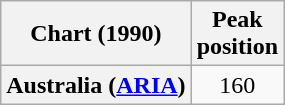<table class="wikitable plainrowheaders">
<tr>
<th scope="col">Chart (1990)</th>
<th scope="col">Peak<br>position</th>
</tr>
<tr>
<th scope="row">Australia (<a href='#'>ARIA</a>)</th>
<td align="center">160</td>
</tr>
</table>
